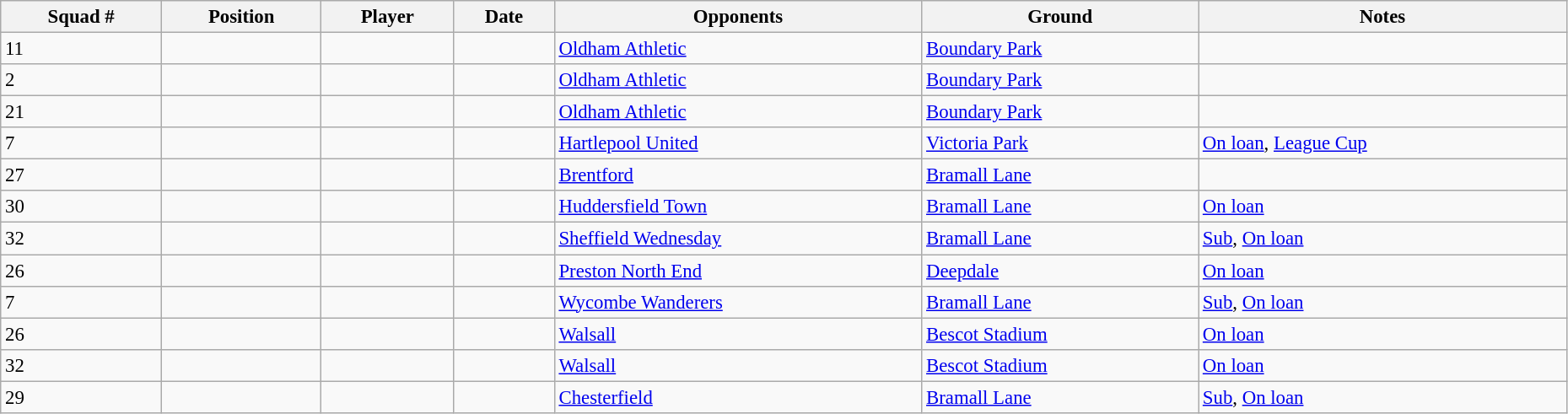<table width=98% class="wikitable sortable" style="text-align:center; font-size:95%; text-align:left">
<tr>
<th>Squad #</th>
<th>Position</th>
<th>Player</th>
<th>Date</th>
<th>Opponents</th>
<th>Ground</th>
<th>Notes</th>
</tr>
<tr>
<td>11</td>
<td></td>
<td></td>
<td></td>
<td><a href='#'>Oldham Athletic</a></td>
<td><a href='#'>Boundary Park</a></td>
<td></td>
</tr>
<tr>
<td>2</td>
<td></td>
<td></td>
<td></td>
<td><a href='#'>Oldham Athletic</a></td>
<td><a href='#'>Boundary Park</a></td>
<td></td>
</tr>
<tr>
<td>21</td>
<td></td>
<td></td>
<td></td>
<td><a href='#'>Oldham Athletic</a></td>
<td><a href='#'>Boundary Park</a></td>
<td></td>
</tr>
<tr>
<td>7</td>
<td></td>
<td></td>
<td></td>
<td><a href='#'>Hartlepool United</a></td>
<td><a href='#'>Victoria Park</a></td>
<td><a href='#'>On loan</a>, <a href='#'>League Cup</a></td>
</tr>
<tr>
<td>27</td>
<td></td>
<td></td>
<td></td>
<td><a href='#'>Brentford</a></td>
<td><a href='#'>Bramall Lane</a></td>
<td></td>
</tr>
<tr>
<td>30</td>
<td></td>
<td></td>
<td></td>
<td><a href='#'>Huddersfield Town</a></td>
<td><a href='#'>Bramall Lane</a></td>
<td><a href='#'>On loan</a></td>
</tr>
<tr>
<td>32</td>
<td></td>
<td></td>
<td></td>
<td><a href='#'>Sheffield Wednesday</a></td>
<td><a href='#'>Bramall Lane</a></td>
<td><a href='#'>Sub</a>, <a href='#'>On loan</a></td>
</tr>
<tr>
<td>26</td>
<td></td>
<td></td>
<td></td>
<td><a href='#'>Preston North End</a></td>
<td><a href='#'>Deepdale</a></td>
<td><a href='#'>On loan</a></td>
</tr>
<tr>
<td>7</td>
<td></td>
<td></td>
<td></td>
<td><a href='#'>Wycombe Wanderers</a></td>
<td><a href='#'>Bramall Lane</a></td>
<td><a href='#'>Sub</a>, <a href='#'>On loan</a></td>
</tr>
<tr>
<td>26</td>
<td></td>
<td></td>
<td></td>
<td><a href='#'>Walsall</a></td>
<td><a href='#'>Bescot Stadium</a></td>
<td><a href='#'>On loan</a></td>
</tr>
<tr>
<td>32</td>
<td></td>
<td></td>
<td></td>
<td><a href='#'>Walsall</a></td>
<td><a href='#'>Bescot Stadium</a></td>
<td><a href='#'>On loan</a></td>
</tr>
<tr>
<td>29</td>
<td></td>
<td></td>
<td></td>
<td><a href='#'>Chesterfield</a></td>
<td><a href='#'>Bramall Lane</a></td>
<td><a href='#'>Sub</a>, <a href='#'>On loan</a></td>
</tr>
</table>
